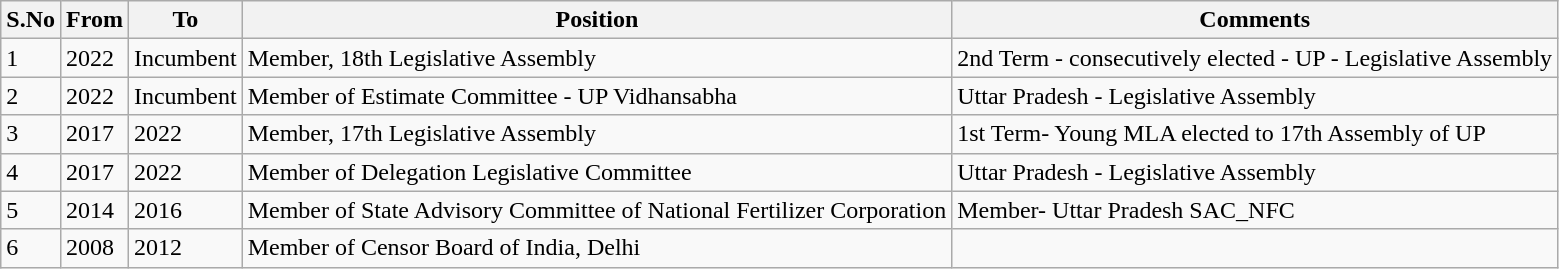<table class="wikitable">
<tr>
<th>S.No</th>
<th>From</th>
<th>To</th>
<th>Position</th>
<th>Comments</th>
</tr>
<tr>
<td>1</td>
<td>2022</td>
<td>Incumbent</td>
<td>Member, 18th Legislative Assembly</td>
<td>2nd Term - consecutively elected - UP - Legislative Assembly</td>
</tr>
<tr>
<td>2</td>
<td>2022</td>
<td>Incumbent</td>
<td>Member of Estimate Committee - UP Vidhansabha</td>
<td>Uttar Pradesh - Legislative Assembly</td>
</tr>
<tr>
<td>3</td>
<td>2017</td>
<td>2022</td>
<td>Member, 17th Legislative Assembly</td>
<td>1st Term- Young MLA elected to 17th Assembly of UP</td>
</tr>
<tr>
<td>4</td>
<td>2017</td>
<td>2022</td>
<td>Member of Delegation Legislative Committee</td>
<td>Uttar Pradesh - Legislative Assembly</td>
</tr>
<tr>
<td>5</td>
<td>2014</td>
<td>2016</td>
<td>Member of State Advisory Committee of National Fertilizer Corporation</td>
<td>Member- Uttar Pradesh SAC_NFC</td>
</tr>
<tr>
<td>6</td>
<td>2008</td>
<td>2012</td>
<td>Member of Censor Board of India, Delhi</td>
</tr>
</table>
